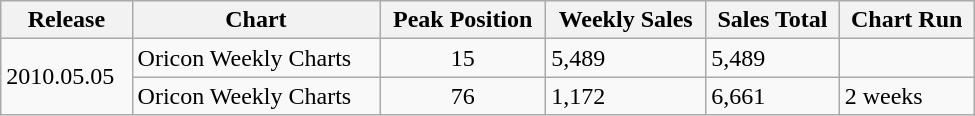<table class="wikitable" width="650px">
<tr>
<th>Release</th>
<th>Chart</th>
<th>Peak Position</th>
<th>Weekly Sales</th>
<th>Sales Total</th>
<th>Chart Run</th>
</tr>
<tr>
<td rowspan="4">2010.05.05</td>
<td>Oricon Weekly Charts</td>
<td align="center">15</td>
<td>5,489</td>
<td>5,489</td>
<td></td>
</tr>
<tr>
<td>Oricon Weekly Charts</td>
<td align="center">76</td>
<td>1,172</td>
<td>6,661</td>
<td>2 weeks</td>
</tr>
</table>
